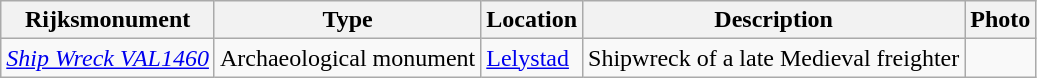<table class="wikitable">
<tr>
<th>Rijksmonument</th>
<th>Type</th>
<th>Location</th>
<th>Description</th>
<th>Photo</th>
</tr>
<tr>
<td><em><a href='#'>Ship Wreck VAL1460</a></em><br></td>
<td>Archaeological monument</td>
<td><a href='#'>Lelystad</a></td>
<td>Shipwreck of a late Medieval freighter</td>
<td></td>
</tr>
</table>
